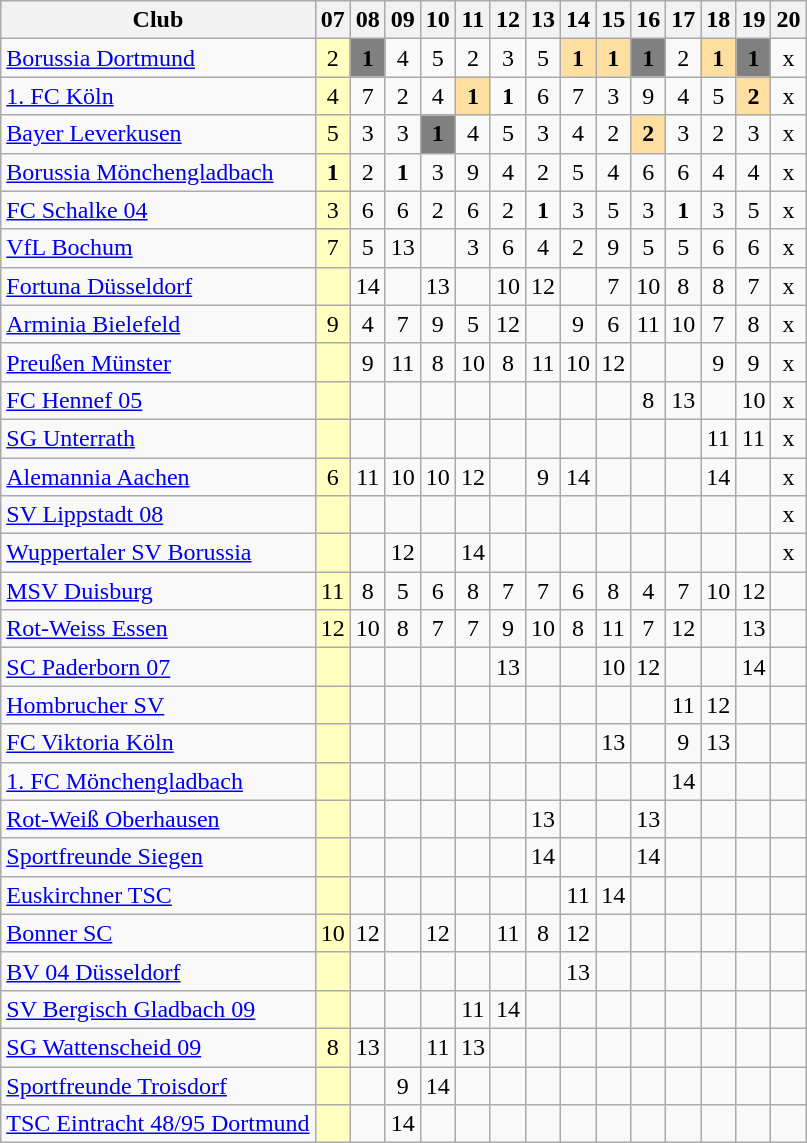<table class="wikitable sortable">
<tr>
<th>Club</th>
<th class="unsortable">07</th>
<th class="unsortable">08</th>
<th class="unsortable">09</th>
<th class="unsortable">10</th>
<th class="unsortable">11</th>
<th class="unsortable">12</th>
<th class="unsortable">13</th>
<th class="unsortable">14</th>
<th class="unsortable">15</th>
<th class="unsortable">16</th>
<th class="unsortable">17</th>
<th class="unsortable">18</th>
<th class="unsortable">19</th>
<th class="unsortable">20</th>
</tr>
<tr align="center">
<td align="left"><a href='#'>Borussia Dortmund</a></td>
<td style="background:#ffffbf">2</td>
<td style="background:#808080"><strong>1</strong></td>
<td>4</td>
<td>5</td>
<td>2</td>
<td>3</td>
<td>5</td>
<td style="background:#ffdf9f"><strong>1</strong></td>
<td style="background:#ffdf9f"><strong>1</strong></td>
<td style="background:#808080"><strong>1</strong></td>
<td>2</td>
<td style="background:#ffdf9f"><strong>1</strong></td>
<td style="background:#808080"><strong>1</strong></td>
<td>x</td>
</tr>
<tr align="center">
<td align="left"><a href='#'>1. FC Köln</a></td>
<td style="background:#ffffbf">4</td>
<td>7</td>
<td>2</td>
<td>4</td>
<td style="background:#ffdf9f"><strong>1</strong></td>
<td><strong>1</strong></td>
<td>6</td>
<td>7</td>
<td>3</td>
<td>9</td>
<td>4</td>
<td>5</td>
<td style="background:#ffdf9f"><strong>2</strong></td>
<td>x</td>
</tr>
<tr align="center">
<td align="left"><a href='#'>Bayer Leverkusen</a></td>
<td style="background:#ffffbf">5</td>
<td>3</td>
<td>3</td>
<td style="background:#808080"><strong>1</strong></td>
<td>4</td>
<td>5</td>
<td>3</td>
<td>4</td>
<td>2</td>
<td style="background:#ffdf9f"><strong>2</strong></td>
<td>3</td>
<td>2</td>
<td>3</td>
<td>x</td>
</tr>
<tr align="center">
<td align="left"><a href='#'>Borussia Mönchengladbach</a></td>
<td style="background:#ffffbf"><strong>1</strong></td>
<td>2</td>
<td><strong>1</strong></td>
<td>3</td>
<td>9</td>
<td>4</td>
<td>2</td>
<td>5</td>
<td>4</td>
<td>6</td>
<td>6</td>
<td>4</td>
<td>4</td>
<td>x</td>
</tr>
<tr align="center">
<td align="left"><a href='#'>FC Schalke 04</a></td>
<td style="background:#ffffbf">3</td>
<td>6</td>
<td>6</td>
<td>2</td>
<td>6</td>
<td>2</td>
<td><strong>1</strong></td>
<td>3</td>
<td>5</td>
<td>3</td>
<td><strong>1</strong></td>
<td>3</td>
<td>5</td>
<td>x</td>
</tr>
<tr align="center">
<td align="left"><a href='#'>VfL Bochum</a></td>
<td style="background:#ffffbf">7</td>
<td>5</td>
<td>13</td>
<td></td>
<td>3</td>
<td>6</td>
<td>4</td>
<td>2</td>
<td>9</td>
<td>5</td>
<td>5</td>
<td>6</td>
<td>6</td>
<td>x</td>
</tr>
<tr align="center">
<td align="left"><a href='#'>Fortuna Düsseldorf</a></td>
<td style="background:#ffffbf"></td>
<td>14</td>
<td></td>
<td>13</td>
<td></td>
<td>10</td>
<td>12</td>
<td></td>
<td>7</td>
<td>10</td>
<td>8</td>
<td>8</td>
<td>7</td>
<td>x</td>
</tr>
<tr align="center">
<td align="left"><a href='#'>Arminia Bielefeld</a></td>
<td style="background:#ffffbf">9</td>
<td>4</td>
<td>7</td>
<td>9</td>
<td>5</td>
<td>12</td>
<td></td>
<td>9</td>
<td>6</td>
<td>11</td>
<td>10</td>
<td>7</td>
<td>8</td>
<td>x</td>
</tr>
<tr align="center">
<td align="left"><a href='#'>Preußen Münster</a></td>
<td style="background:#ffffbf"></td>
<td>9</td>
<td>11</td>
<td>8</td>
<td>10</td>
<td>8</td>
<td>11</td>
<td>10</td>
<td>12</td>
<td></td>
<td></td>
<td>9</td>
<td>9</td>
<td>x</td>
</tr>
<tr align="center">
<td align="left"><a href='#'>FC Hennef 05</a></td>
<td style="background:#ffffbf"></td>
<td></td>
<td></td>
<td></td>
<td></td>
<td></td>
<td></td>
<td></td>
<td></td>
<td>8</td>
<td>13</td>
<td></td>
<td>10</td>
<td>x</td>
</tr>
<tr align="center">
<td align="left"><a href='#'>SG Unterrath</a></td>
<td style="background:#ffffbf"></td>
<td></td>
<td></td>
<td></td>
<td></td>
<td></td>
<td></td>
<td></td>
<td></td>
<td></td>
<td></td>
<td>11</td>
<td>11</td>
<td>x</td>
</tr>
<tr align="center">
<td align="left"><a href='#'>Alemannia Aachen</a></td>
<td style="background:#ffffbf">6</td>
<td>11</td>
<td>10</td>
<td>10</td>
<td>12</td>
<td></td>
<td>9</td>
<td>14</td>
<td></td>
<td></td>
<td></td>
<td>14</td>
<td></td>
<td>x</td>
</tr>
<tr align="center">
<td align="left"><a href='#'>SV Lippstadt 08</a></td>
<td style="background:#ffffbf"></td>
<td></td>
<td></td>
<td></td>
<td></td>
<td></td>
<td></td>
<td></td>
<td></td>
<td></td>
<td></td>
<td></td>
<td></td>
<td>x</td>
</tr>
<tr align="center">
<td align="left"><a href='#'>Wuppertaler SV Borussia</a></td>
<td style="background:#ffffbf"></td>
<td></td>
<td>12</td>
<td></td>
<td>14</td>
<td></td>
<td></td>
<td></td>
<td></td>
<td></td>
<td></td>
<td></td>
<td></td>
<td>x</td>
</tr>
<tr align="center">
<td align="left"><a href='#'>MSV Duisburg</a></td>
<td style="background:#ffffbf">11</td>
<td>8</td>
<td>5</td>
<td>6</td>
<td>8</td>
<td>7</td>
<td>7</td>
<td>6</td>
<td>8</td>
<td>4</td>
<td>7</td>
<td>10</td>
<td>12</td>
<td></td>
</tr>
<tr align="center">
<td align="left"><a href='#'>Rot-Weiss Essen</a></td>
<td style="background:#ffffbf">12</td>
<td>10</td>
<td>8</td>
<td>7</td>
<td>7</td>
<td>9</td>
<td>10</td>
<td>8</td>
<td>11</td>
<td>7</td>
<td>12</td>
<td></td>
<td>13</td>
<td></td>
</tr>
<tr align="center">
<td align="left"><a href='#'>SC Paderborn 07</a></td>
<td style="background:#ffffbf"></td>
<td></td>
<td></td>
<td></td>
<td></td>
<td>13</td>
<td></td>
<td></td>
<td>10</td>
<td>12</td>
<td></td>
<td></td>
<td>14</td>
<td></td>
</tr>
<tr align="center">
<td align="left"><a href='#'>Hombrucher SV</a></td>
<td style="background:#ffffbf"></td>
<td></td>
<td></td>
<td></td>
<td></td>
<td></td>
<td></td>
<td></td>
<td></td>
<td></td>
<td>11</td>
<td>12</td>
<td></td>
<td></td>
</tr>
<tr align="center">
<td align="left"><a href='#'>FC Viktoria Köln</a></td>
<td style="background:#ffffbf"></td>
<td></td>
<td></td>
<td></td>
<td></td>
<td></td>
<td></td>
<td></td>
<td>13</td>
<td></td>
<td>9</td>
<td>13</td>
<td></td>
<td></td>
</tr>
<tr align="center">
<td align="left"><a href='#'>1. FC Mönchengladbach</a></td>
<td style="background:#ffffbf"></td>
<td></td>
<td></td>
<td></td>
<td></td>
<td></td>
<td></td>
<td></td>
<td></td>
<td></td>
<td>14</td>
<td></td>
<td></td>
<td></td>
</tr>
<tr align="center">
<td align="left"><a href='#'>Rot-Weiß Oberhausen</a></td>
<td style="background:#ffffbf"></td>
<td></td>
<td></td>
<td></td>
<td></td>
<td></td>
<td>13</td>
<td></td>
<td></td>
<td>13</td>
<td></td>
<td></td>
<td></td>
<td></td>
</tr>
<tr align="center">
<td align="left"><a href='#'>Sportfreunde Siegen</a></td>
<td style="background:#ffffbf"></td>
<td></td>
<td></td>
<td></td>
<td></td>
<td></td>
<td>14</td>
<td></td>
<td></td>
<td>14</td>
<td></td>
<td></td>
<td></td>
<td></td>
</tr>
<tr align="center">
<td align="left"><a href='#'>Euskirchner TSC</a></td>
<td style="background:#ffffbf"></td>
<td></td>
<td></td>
<td></td>
<td></td>
<td></td>
<td></td>
<td>11</td>
<td>14</td>
<td></td>
<td></td>
<td></td>
<td></td>
<td></td>
</tr>
<tr align="center">
<td align="left"><a href='#'>Bonner SC</a></td>
<td style="background:#ffffbf">10</td>
<td>12</td>
<td></td>
<td>12</td>
<td></td>
<td>11</td>
<td>8</td>
<td>12</td>
<td></td>
<td></td>
<td></td>
<td></td>
<td></td>
<td></td>
</tr>
<tr align="center">
<td align="left"><a href='#'>BV 04 Düsseldorf</a></td>
<td style="background:#ffffbf"></td>
<td></td>
<td></td>
<td></td>
<td></td>
<td></td>
<td></td>
<td>13</td>
<td></td>
<td></td>
<td></td>
<td></td>
<td></td>
<td></td>
</tr>
<tr align="center">
<td align="left"><a href='#'>SV Bergisch Gladbach 09</a></td>
<td style="background:#ffffbf"></td>
<td></td>
<td></td>
<td></td>
<td>11</td>
<td>14</td>
<td></td>
<td></td>
<td></td>
<td></td>
<td></td>
<td></td>
<td></td>
<td></td>
</tr>
<tr align="center">
<td align="left"><a href='#'>SG Wattenscheid 09</a></td>
<td style="background:#ffffbf">8</td>
<td>13</td>
<td></td>
<td>11</td>
<td>13</td>
<td></td>
<td></td>
<td></td>
<td></td>
<td></td>
<td></td>
<td></td>
<td></td>
<td></td>
</tr>
<tr align="center">
<td align="left"><a href='#'>Sportfreunde Troisdorf</a></td>
<td style="background:#ffffbf"></td>
<td></td>
<td>9</td>
<td>14</td>
<td></td>
<td></td>
<td></td>
<td></td>
<td></td>
<td></td>
<td></td>
<td></td>
<td></td>
<td></td>
</tr>
<tr align="center">
<td align="left"><a href='#'>TSC Eintracht 48/95 Dortmund</a></td>
<td style="background:#ffffbf"></td>
<td></td>
<td>14</td>
<td></td>
<td></td>
<td></td>
<td></td>
<td></td>
<td></td>
<td></td>
<td></td>
<td></td>
<td></td>
<td></td>
</tr>
</table>
